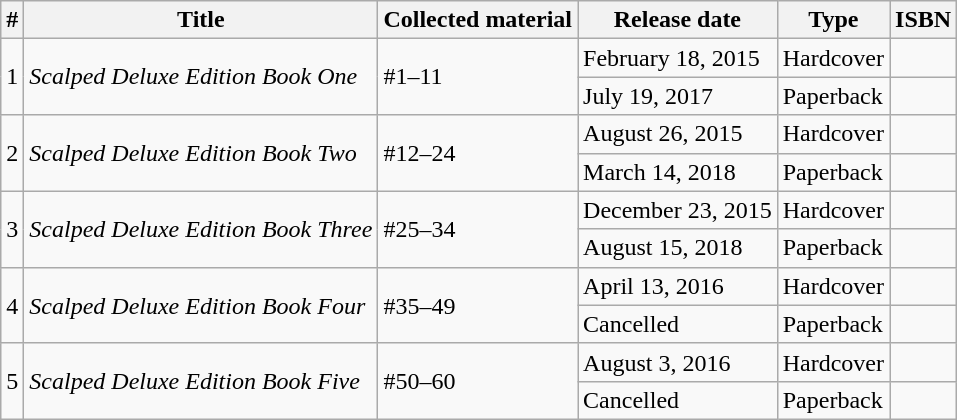<table class="wikitable">
<tr>
<th>#</th>
<th>Title</th>
<th>Collected material</th>
<th>Release date</th>
<th>Type</th>
<th>ISBN</th>
</tr>
<tr>
<td rowspan=2>1</td>
<td rowspan=2><em>Scalped Deluxe Edition Book One</em></td>
<td rowspan=2>#1–11</td>
<td>February 18, 2015</td>
<td>Hardcover</td>
<td></td>
</tr>
<tr>
<td>July 19, 2017</td>
<td>Paperback</td>
<td></td>
</tr>
<tr>
<td rowspan=2>2</td>
<td rowspan=2><em>Scalped Deluxe Edition Book Two</em></td>
<td rowspan=2>#12–24</td>
<td>August 26, 2015</td>
<td>Hardcover</td>
<td></td>
</tr>
<tr>
<td>March 14, 2018</td>
<td>Paperback</td>
<td></td>
</tr>
<tr>
<td rowspan=2>3</td>
<td rowspan=2><em>Scalped Deluxe Edition Book Three</em></td>
<td rowspan=2>#25–34</td>
<td>December 23, 2015</td>
<td>Hardcover</td>
<td></td>
</tr>
<tr>
<td>August 15, 2018</td>
<td>Paperback</td>
<td></td>
</tr>
<tr>
<td rowspan=2>4</td>
<td rowspan=2><em>Scalped Deluxe Edition Book Four</em></td>
<td rowspan=2>#35–49</td>
<td>April 13, 2016</td>
<td>Hardcover</td>
<td></td>
</tr>
<tr>
<td>Cancelled</td>
<td>Paperback</td>
<td></td>
</tr>
<tr>
<td rowspan=2>5</td>
<td rowspan=2><em>Scalped Deluxe Edition Book Five</em></td>
<td rowspan=2>#50–60</td>
<td>August 3, 2016</td>
<td>Hardcover</td>
<td></td>
</tr>
<tr>
<td>Cancelled</td>
<td>Paperback</td>
<td></td>
</tr>
</table>
